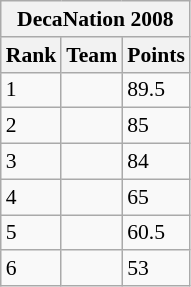<table class="wikitable" style="font-size: 90%;">
<tr>
<th colspan=4>DecaNation 2008</th>
</tr>
<tr>
<th>Rank</th>
<th>Team</th>
<th>Points</th>
</tr>
<tr>
<td>1</td>
<td></td>
<td>89.5</td>
</tr>
<tr>
<td>2</td>
<td></td>
<td>85</td>
</tr>
<tr>
<td>3</td>
<td></td>
<td>84</td>
</tr>
<tr>
<td>4</td>
<td></td>
<td>65</td>
</tr>
<tr>
<td>5</td>
<td></td>
<td>60.5</td>
</tr>
<tr>
<td>6</td>
<td></td>
<td>53</td>
</tr>
</table>
